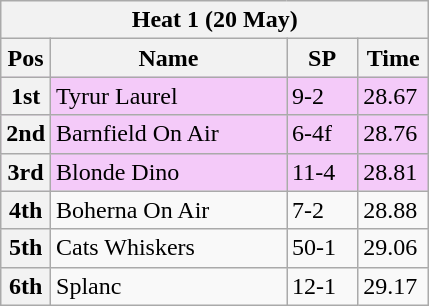<table class="wikitable">
<tr>
<th colspan="6">Heat 1 (20 May)</th>
</tr>
<tr>
<th width=20>Pos</th>
<th width=150>Name</th>
<th width=40>SP</th>
<th width=40>Time</th>
</tr>
<tr style="background: #f4caf9;">
<th>1st</th>
<td>Tyrur Laurel</td>
<td>9-2</td>
<td>28.67</td>
</tr>
<tr style="background: #f4caf9;">
<th>2nd</th>
<td>Barnfield On Air</td>
<td>6-4f</td>
<td>28.76</td>
</tr>
<tr style="background: #f4caf9;">
<th>3rd</th>
<td>Blonde Dino</td>
<td>11-4</td>
<td>28.81</td>
</tr>
<tr>
<th>4th</th>
<td>Boherna On Air</td>
<td>7-2</td>
<td>28.88</td>
</tr>
<tr>
<th>5th</th>
<td>Cats Whiskers</td>
<td>50-1</td>
<td>29.06</td>
</tr>
<tr>
<th>6th</th>
<td>Splanc</td>
<td>12-1</td>
<td>29.17</td>
</tr>
</table>
